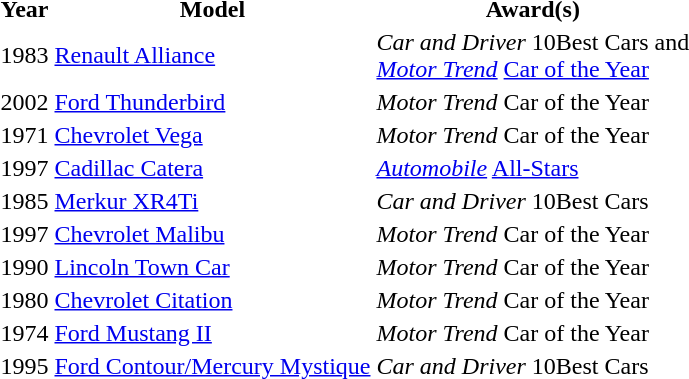<table>
<tr>
<th>Year</th>
<th>Model</th>
<th>Award(s)</th>
</tr>
<tr>
<td>1983</td>
<td><a href='#'>Renault Alliance</a></td>
<td><em>Car and Driver</em> 10Best Cars and<br><em><a href='#'>Motor Trend</a></em> <a href='#'>Car of the Year</a></td>
</tr>
<tr>
<td>2002</td>
<td><a href='#'>Ford Thunderbird</a></td>
<td><em>Motor Trend</em> Car of the Year</td>
</tr>
<tr>
<td>1971</td>
<td><a href='#'>Chevrolet Vega</a></td>
<td><em>Motor Trend</em> Car of the Year</td>
</tr>
<tr>
<td>1997</td>
<td><a href='#'>Cadillac Catera</a></td>
<td><em><a href='#'>Automobile</a></em> <a href='#'>All-Stars</a></td>
</tr>
<tr>
<td>1985</td>
<td><a href='#'>Merkur XR4Ti</a></td>
<td><em>Car and Driver</em> 10Best Cars</td>
</tr>
<tr>
<td>1997</td>
<td><a href='#'>Chevrolet Malibu</a></td>
<td><em>Motor Trend</em> Car of the Year</td>
</tr>
<tr>
<td>1990</td>
<td><a href='#'>Lincoln Town Car</a></td>
<td><em>Motor Trend</em> Car of the Year</td>
</tr>
<tr>
<td>1980</td>
<td><a href='#'>Chevrolet Citation</a></td>
<td><em>Motor Trend</em> Car of the Year</td>
</tr>
<tr>
<td>1974</td>
<td><a href='#'>Ford Mustang II</a></td>
<td><em>Motor Trend</em> Car of the Year</td>
</tr>
<tr>
<td>1995</td>
<td><a href='#'>Ford Contour/Mercury Mystique</a></td>
<td><em>Car and Driver</em> 10Best Cars</td>
</tr>
</table>
